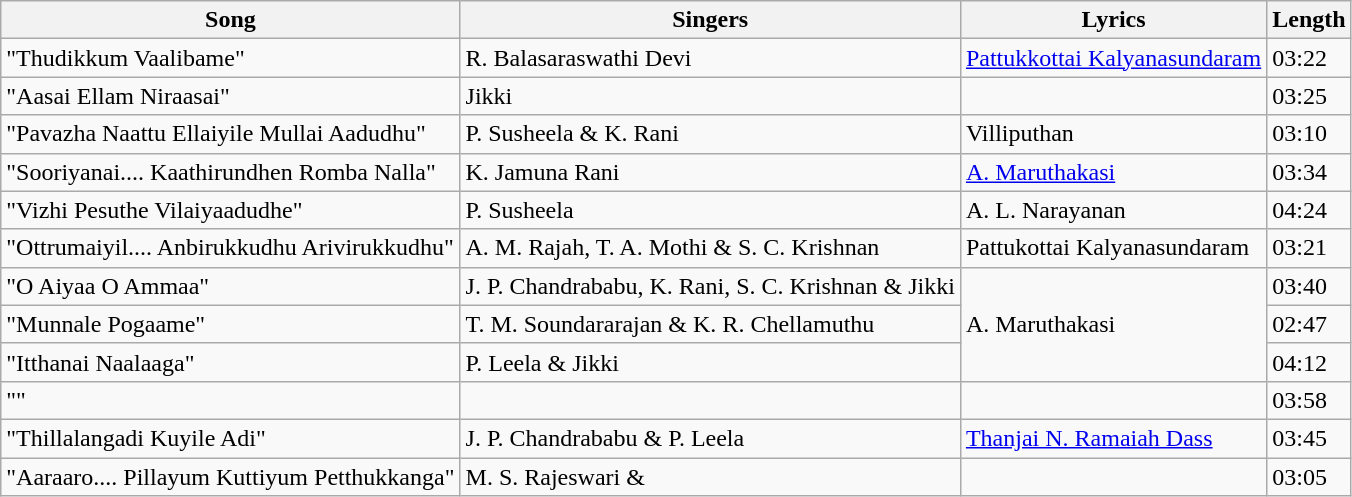<table class="wikitable">
<tr>
<th>Song</th>
<th>Singers</th>
<th>Lyrics</th>
<th>Length</th>
</tr>
<tr>
<td>"Thudikkum Vaalibame"</td>
<td>R. Balasaraswathi Devi</td>
<td><a href='#'>Pattukkottai Kalyanasundaram</a></td>
<td>03:22</td>
</tr>
<tr>
<td>"Aasai Ellam Niraasai"</td>
<td>Jikki</td>
<td></td>
<td>03:25</td>
</tr>
<tr>
<td>"Pavazha Naattu Ellaiyile Mullai Aadudhu"</td>
<td>P. Susheela & K. Rani</td>
<td>Villiputhan</td>
<td>03:10</td>
</tr>
<tr>
<td>"Sooriyanai.... Kaathirundhen Romba Nalla"</td>
<td>K. Jamuna Rani</td>
<td><a href='#'>A. Maruthakasi</a></td>
<td>03:34</td>
</tr>
<tr>
<td>"Vizhi Pesuthe Vilaiyaadudhe"</td>
<td>P. Susheela</td>
<td>A. L. Narayanan</td>
<td>04:24</td>
</tr>
<tr>
<td>"Ottrumaiyil.... Anbirukkudhu Arivirukkudhu"</td>
<td>A. M. Rajah, T. A. Mothi & S. C. Krishnan</td>
<td>Pattukottai Kalyanasundaram</td>
<td>03:21</td>
</tr>
<tr>
<td>"O Aiyaa O Ammaa"</td>
<td>J. P. Chandrababu, K. Rani, S. C. Krishnan & Jikki</td>
<td rowspan="3">A. Maruthakasi</td>
<td>03:40</td>
</tr>
<tr>
<td>"Munnale Pogaame"</td>
<td>T. M. Soundararajan & K. R. Chellamuthu</td>
<td>02:47</td>
</tr>
<tr>
<td>"Itthanai Naalaaga"</td>
<td>P. Leela & Jikki</td>
<td>04:12</td>
</tr>
<tr>
<td>""</td>
<td></td>
<td></td>
<td>03:58</td>
</tr>
<tr>
<td>"Thillalangadi Kuyile Adi"</td>
<td>J. P. Chandrababu & P. Leela</td>
<td><a href='#'>Thanjai N. Ramaiah Dass</a></td>
<td>03:45</td>
</tr>
<tr>
<td>"Aaraaro.... Pillayum Kuttiyum Petthukkanga"</td>
<td>M. S. Rajeswari &</td>
<td></td>
<td>03:05</td>
</tr>
</table>
